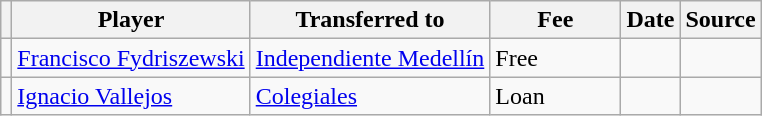<table class="wikitable plainrowheaders sortable">
<tr>
<th></th>
<th scope="col">Player</th>
<th>Transferred to</th>
<th style="width: 80px;">Fee</th>
<th scope="col">Date</th>
<th scope="col">Source</th>
</tr>
<tr>
<td align="center"></td>
<td> <a href='#'>Francisco Fydriszewski</a></td>
<td> <a href='#'>Independiente Medellín</a></td>
<td>Free</td>
<td></td>
<td></td>
</tr>
<tr>
<td align="center"></td>
<td> <a href='#'>Ignacio Vallejos</a></td>
<td> <a href='#'>Colegiales</a></td>
<td>Loan</td>
<td></td>
<td></td>
</tr>
</table>
